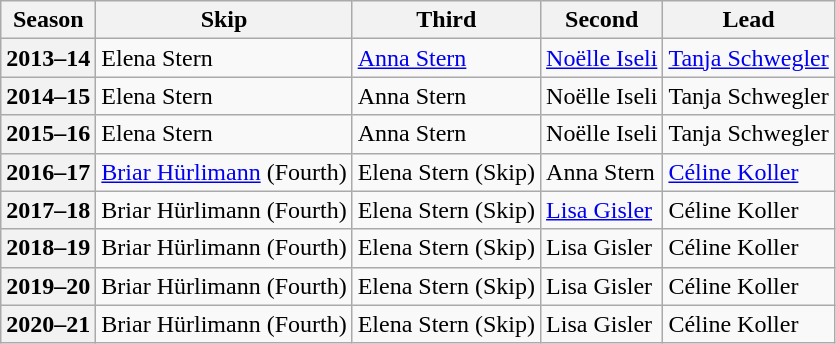<table class="wikitable">
<tr>
<th scope="col">Season</th>
<th scope="col">Skip</th>
<th scope="col">Third</th>
<th scope="col">Second</th>
<th scope="col">Lead</th>
</tr>
<tr>
<th scope="row">2013–14</th>
<td>Elena Stern</td>
<td><a href='#'>Anna Stern</a></td>
<td><a href='#'>Noëlle Iseli</a></td>
<td><a href='#'>Tanja Schwegler</a></td>
</tr>
<tr>
<th scope="row">2014–15</th>
<td>Elena Stern</td>
<td>Anna Stern</td>
<td>Noëlle Iseli</td>
<td>Tanja Schwegler</td>
</tr>
<tr>
<th scope="row">2015–16</th>
<td>Elena Stern</td>
<td>Anna Stern</td>
<td>Noëlle Iseli</td>
<td>Tanja Schwegler</td>
</tr>
<tr>
<th scope="row">2016–17</th>
<td><a href='#'>Briar Hürlimann</a> (Fourth)</td>
<td>Elena Stern (Skip)</td>
<td>Anna Stern</td>
<td><a href='#'>Céline Koller</a></td>
</tr>
<tr>
<th scope="row">2017–18</th>
<td>Briar Hürlimann (Fourth)</td>
<td>Elena Stern (Skip)</td>
<td><a href='#'>Lisa Gisler</a></td>
<td>Céline Koller</td>
</tr>
<tr>
<th scope="row">2018–19</th>
<td>Briar Hürlimann (Fourth)</td>
<td>Elena Stern (Skip)</td>
<td>Lisa Gisler</td>
<td>Céline Koller</td>
</tr>
<tr>
<th scope="row">2019–20</th>
<td>Briar Hürlimann (Fourth)</td>
<td>Elena Stern (Skip)</td>
<td>Lisa Gisler</td>
<td>Céline Koller</td>
</tr>
<tr>
<th scope="row">2020–21</th>
<td>Briar Hürlimann (Fourth)</td>
<td>Elena Stern (Skip)</td>
<td>Lisa Gisler</td>
<td>Céline Koller</td>
</tr>
</table>
